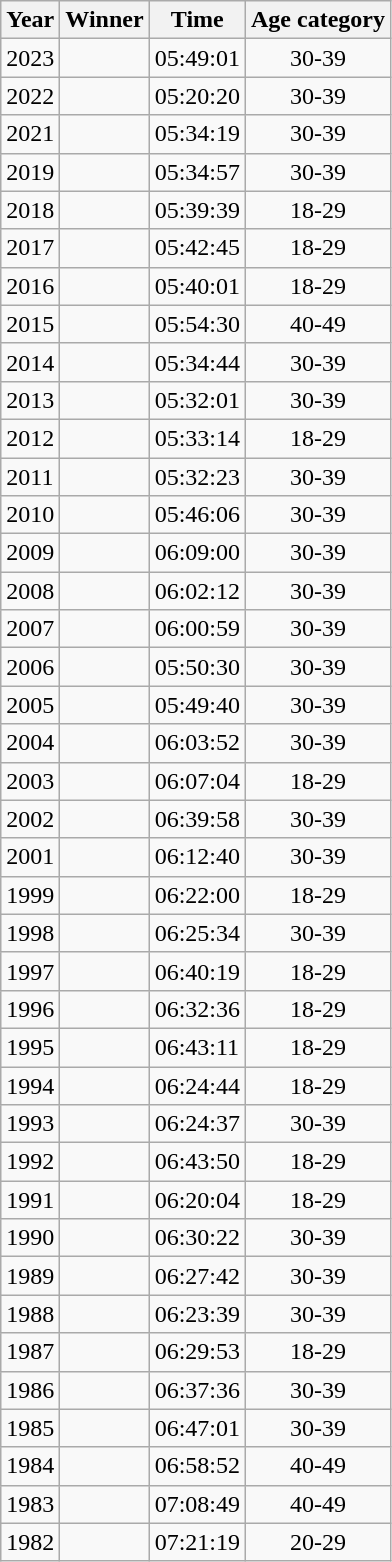<table class="wikitable sortable">
<tr>
<th>Year</th>
<th>Winner</th>
<th>Time</th>
<th>Age category</th>
</tr>
<tr>
<td>2023</td>
<td></td>
<td>05:49:01</td>
<td align=center>30-39</td>
</tr>
<tr>
<td>2022</td>
<td></td>
<td>05:20:20</td>
<td align=center>30-39</td>
</tr>
<tr>
<td>2021</td>
<td></td>
<td>05:34:19</td>
<td align="center">30-39</td>
</tr>
<tr>
<td>2019</td>
<td></td>
<td>05:34:57</td>
<td align=center>30-39</td>
</tr>
<tr>
<td>2018</td>
<td></td>
<td>05:39:39</td>
<td align=center>18-29</td>
</tr>
<tr>
<td>2017</td>
<td></td>
<td>05:42:45</td>
<td align=center>18-29</td>
</tr>
<tr>
<td>2016</td>
<td></td>
<td>05:40:01</td>
<td align=center>18-29</td>
</tr>
<tr>
<td>2015</td>
<td></td>
<td>05:54:30</td>
<td align=center>40-49</td>
</tr>
<tr>
<td>2014</td>
<td></td>
<td>05:34:44</td>
<td align=center>30-39</td>
</tr>
<tr>
<td>2013</td>
<td></td>
<td>05:32:01</td>
<td align=center>30-39</td>
</tr>
<tr>
<td>2012</td>
<td></td>
<td>05:33:14</td>
<td align=center>18-29</td>
</tr>
<tr>
<td>2011</td>
<td></td>
<td>05:32:23</td>
<td align=center>30-39</td>
</tr>
<tr>
<td>2010</td>
<td></td>
<td>05:46:06</td>
<td align=center>30-39</td>
</tr>
<tr>
<td>2009</td>
<td></td>
<td>06:09:00</td>
<td align=center>30-39</td>
</tr>
<tr>
<td>2008</td>
<td></td>
<td>06:02:12</td>
<td align=center>30-39</td>
</tr>
<tr>
<td>2007</td>
<td></td>
<td>06:00:59</td>
<td align=center>30-39</td>
</tr>
<tr>
<td>2006</td>
<td></td>
<td>05:50:30</td>
<td align=center>30-39</td>
</tr>
<tr>
<td>2005</td>
<td></td>
<td>05:49:40</td>
<td align=center>30-39</td>
</tr>
<tr>
<td>2004</td>
<td></td>
<td>06:03:52</td>
<td align=center>30-39</td>
</tr>
<tr>
<td>2003</td>
<td></td>
<td>06:07:04</td>
<td align=center>18-29</td>
</tr>
<tr>
<td>2002</td>
<td></td>
<td>06:39:58</td>
<td align=center>30-39</td>
</tr>
<tr>
<td>2001</td>
<td></td>
<td>06:12:40</td>
<td align=center>30-39</td>
</tr>
<tr>
<td>1999</td>
<td></td>
<td>06:22:00</td>
<td align=center>18-29</td>
</tr>
<tr>
<td>1998</td>
<td></td>
<td>06:25:34</td>
<td align=center>30-39</td>
</tr>
<tr>
<td>1997</td>
<td></td>
<td>06:40:19</td>
<td align=center>18-29</td>
</tr>
<tr>
<td>1996</td>
<td></td>
<td>06:32:36</td>
<td align=center>18-29</td>
</tr>
<tr>
<td>1995</td>
<td></td>
<td>06:43:11</td>
<td align=center>18-29</td>
</tr>
<tr>
<td>1994</td>
<td></td>
<td>06:24:44</td>
<td align=center>18-29</td>
</tr>
<tr>
<td>1993</td>
<td></td>
<td>06:24:37</td>
<td align=center>30-39</td>
</tr>
<tr>
<td>1992</td>
<td></td>
<td>06:43:50</td>
<td align=center>18-29</td>
</tr>
<tr>
<td>1991</td>
<td></td>
<td>06:20:04</td>
<td align=center>18-29</td>
</tr>
<tr>
<td>1990</td>
<td></td>
<td>06:30:22</td>
<td align=center>30-39</td>
</tr>
<tr>
<td>1989</td>
<td></td>
<td>06:27:42</td>
<td align=center>30-39</td>
</tr>
<tr>
<td>1988</td>
<td></td>
<td>06:23:39</td>
<td align=center>30-39</td>
</tr>
<tr>
<td>1987</td>
<td></td>
<td>06:29:53</td>
<td align=center>18-29</td>
</tr>
<tr>
<td>1986</td>
<td></td>
<td>06:37:36</td>
<td align=center>30-39</td>
</tr>
<tr>
<td>1985</td>
<td></td>
<td>06:47:01</td>
<td align=center>30-39</td>
</tr>
<tr>
<td>1984</td>
<td></td>
<td>06:58:52</td>
<td align=center>40-49</td>
</tr>
<tr>
<td>1983</td>
<td></td>
<td>07:08:49</td>
<td align=center>40-49</td>
</tr>
<tr>
<td>1982</td>
<td></td>
<td>07:21:19</td>
<td align=center>20-29</td>
</tr>
</table>
